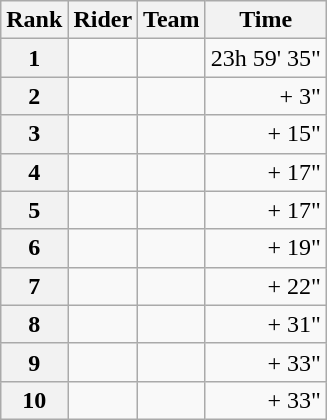<table class="wikitable" margin-bottom:0;">
<tr>
<th scope="col">Rank</th>
<th scope="col">Rider</th>
<th scope="col">Team</th>
<th scope="col">Time</th>
</tr>
<tr>
<th scope="row">1</th>
<td> </td>
<td></td>
<td align="right">23h 59' 35"</td>
</tr>
<tr>
<th scope="row">2</th>
<td> </td>
<td></td>
<td align="right">+ 3"</td>
</tr>
<tr>
<th scope="row">3</th>
<td></td>
<td></td>
<td align="right">+ 15"</td>
</tr>
<tr>
<th scope="row">4</th>
<td></td>
<td></td>
<td align="right">+ 17"</td>
</tr>
<tr>
<th scope="row">5</th>
<td></td>
<td></td>
<td align="right">+ 17"</td>
</tr>
<tr>
<th scope="row">6</th>
<td></td>
<td></td>
<td align="right">+ 19"</td>
</tr>
<tr>
<th scope="row">7</th>
<td></td>
<td></td>
<td align="right">+ 22"</td>
</tr>
<tr>
<th scope="row">8</th>
<td> </td>
<td></td>
<td align="right">+ 31"</td>
</tr>
<tr>
<th scope="row">9</th>
<td></td>
<td></td>
<td align="right">+ 33"</td>
</tr>
<tr>
<th scope="row">10</th>
<td></td>
<td></td>
<td align="right">+ 33"</td>
</tr>
</table>
